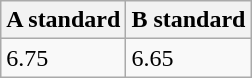<table class="wikitable" border="1" align="upright">
<tr>
<th>A standard</th>
<th>B standard</th>
</tr>
<tr>
<td>6.75</td>
<td>6.65</td>
</tr>
</table>
